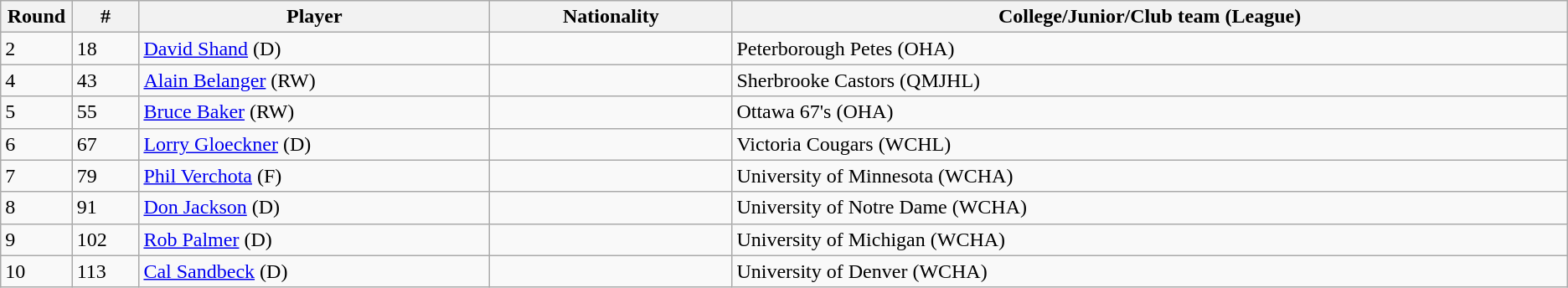<table class="wikitable">
<tr align="center">
<th bgcolor="#DDDDFF" width="4.0%">Round</th>
<th bgcolor="#DDDDFF" width="4.0%">#</th>
<th bgcolor="#DDDDFF" width="21.0%">Player</th>
<th bgcolor="#DDDDFF" width="14.5%">Nationality</th>
<th bgcolor="#DDDDFF" width="50.0%">College/Junior/Club team (League)</th>
</tr>
<tr>
<td>2</td>
<td>18</td>
<td><a href='#'>David Shand</a> (D)</td>
<td></td>
<td>Peterborough Petes (OHA)</td>
</tr>
<tr>
<td>4</td>
<td>43</td>
<td><a href='#'>Alain Belanger</a> (RW)</td>
<td></td>
<td>Sherbrooke Castors (QMJHL)</td>
</tr>
<tr>
<td>5</td>
<td>55</td>
<td><a href='#'>Bruce Baker</a> (RW)</td>
<td></td>
<td>Ottawa 67's (OHA)</td>
</tr>
<tr>
<td>6</td>
<td>67</td>
<td><a href='#'>Lorry Gloeckner</a> (D)</td>
<td></td>
<td>Victoria Cougars (WCHL)</td>
</tr>
<tr>
<td>7</td>
<td>79</td>
<td><a href='#'>Phil Verchota</a> (F)</td>
<td></td>
<td>University of Minnesota (WCHA)</td>
</tr>
<tr>
<td>8</td>
<td>91</td>
<td><a href='#'>Don Jackson</a> (D)</td>
<td></td>
<td>University of Notre Dame (WCHA)</td>
</tr>
<tr>
<td>9</td>
<td>102</td>
<td><a href='#'>Rob Palmer</a> (D)</td>
<td></td>
<td>University of Michigan (WCHA)</td>
</tr>
<tr>
<td>10</td>
<td>113</td>
<td><a href='#'>Cal Sandbeck</a> (D)</td>
<td></td>
<td>University of Denver (WCHA)</td>
</tr>
</table>
